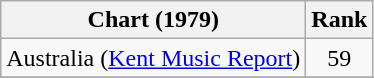<table class="wikitable">
<tr>
<th>Chart (1979)</th>
<th>Rank</th>
</tr>
<tr>
<td>Australia (<a href='#'>Kent Music Report</a>)</td>
<td style="text-align:center;">59</td>
</tr>
<tr>
</tr>
</table>
